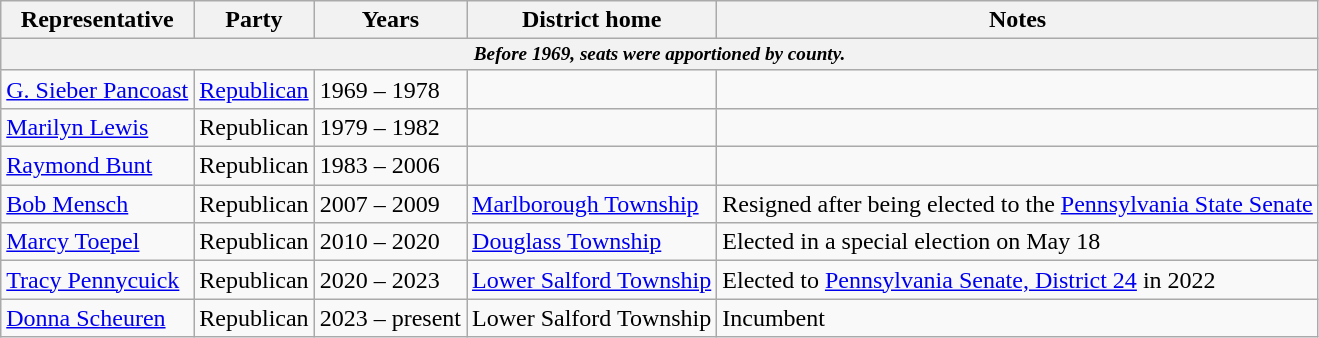<table class=wikitable>
<tr valign=bottom>
<th>Representative</th>
<th>Party</th>
<th>Years</th>
<th>District home</th>
<th>Notes</th>
</tr>
<tr>
<th colspan=5 style="font-size: 80%;"><em>Before 1969, seats were apportioned by county.</em></th>
</tr>
<tr>
<td><a href='#'>G. Sieber Pancoast</a></td>
<td><a href='#'>Republican</a></td>
<td>1969 – 1978</td>
<td></td>
<td></td>
</tr>
<tr>
<td><a href='#'>Marilyn Lewis</a></td>
<td>Republican</td>
<td>1979 – 1982</td>
<td></td>
<td></td>
</tr>
<tr>
<td><a href='#'>Raymond Bunt</a></td>
<td>Republican</td>
<td>1983 – 2006</td>
<td></td>
<td></td>
</tr>
<tr>
<td><a href='#'>Bob Mensch</a></td>
<td>Republican</td>
<td>2007 – 2009</td>
<td><a href='#'>Marlborough Township</a></td>
<td>Resigned after being elected to the <a href='#'>Pennsylvania State Senate</a></td>
</tr>
<tr>
<td><a href='#'>Marcy Toepel</a></td>
<td>Republican</td>
<td>2010 – 2020</td>
<td><a href='#'>Douglass Township</a></td>
<td>Elected in a special election on May 18</td>
</tr>
<tr>
<td><a href='#'>Tracy Pennycuick</a></td>
<td>Republican</td>
<td>2020 – 2023</td>
<td><a href='#'>Lower Salford Township</a></td>
<td>Elected to <a href='#'>Pennsylvania Senate, District 24</a> in 2022</td>
</tr>
<tr>
<td><a href='#'>Donna Scheuren</a></td>
<td>Republican</td>
<td>2023 – present</td>
<td>Lower Salford Township</td>
<td>Incumbent</td>
</tr>
</table>
